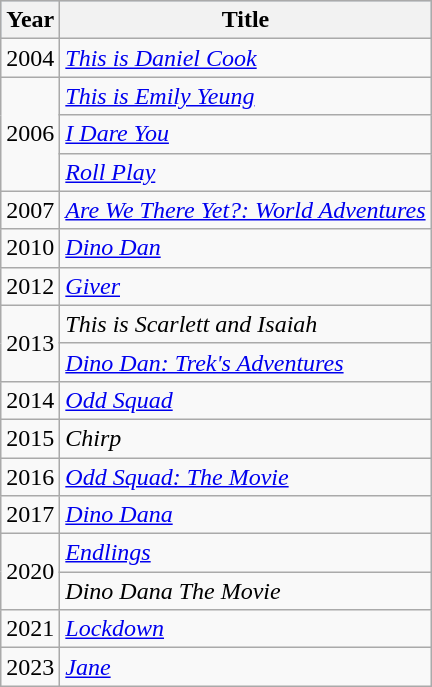<table class="wikitable">
<tr style="background:#b0c4de; text-align:center;">
<th>Year</th>
<th>Title</th>
</tr>
<tr>
<td>2004</td>
<td><em><a href='#'>This is Daniel Cook</a></em></td>
</tr>
<tr>
<td rowspan="3">2006</td>
<td><em><a href='#'>This is Emily Yeung</a></em></td>
</tr>
<tr>
<td><a href='#'><em>I Dare You</em></a></td>
</tr>
<tr>
<td><em><a href='#'>Roll Play</a></em></td>
</tr>
<tr>
<td>2007</td>
<td><a href='#'><em>Are We There Yet?: World Adventures</em></a></td>
</tr>
<tr>
<td>2010</td>
<td><em><a href='#'>Dino Dan</a></em></td>
</tr>
<tr>
<td>2012</td>
<td><a href='#'><em>Giver</em></a></td>
</tr>
<tr>
<td rowspan="2">2013</td>
<td><em>This is Scarlett and Isaiah</em></td>
</tr>
<tr>
<td><em><a href='#'>Dino Dan: Trek's Adventures</a></em></td>
</tr>
<tr>
<td>2014</td>
<td><em><a href='#'>Odd Squad</a></em></td>
</tr>
<tr>
<td>2015</td>
<td><em>Chirp</em></td>
</tr>
<tr>
<td>2016</td>
<td><em><a href='#'>Odd Squad: The Movie</a></em></td>
</tr>
<tr>
<td>2017</td>
<td><em><a href='#'>Dino Dana</a></em></td>
</tr>
<tr>
<td rowspan="2">2020</td>
<td><a href='#'><em>Endlings</em></a></td>
</tr>
<tr>
<td><em>Dino Dana The Movie</em></td>
</tr>
<tr>
<td>2021</td>
<td><a href='#'><em>Lockdown</em></a></td>
</tr>
<tr>
<td>2023</td>
<td><em><a href='#'>Jane</a></em></td>
</tr>
</table>
